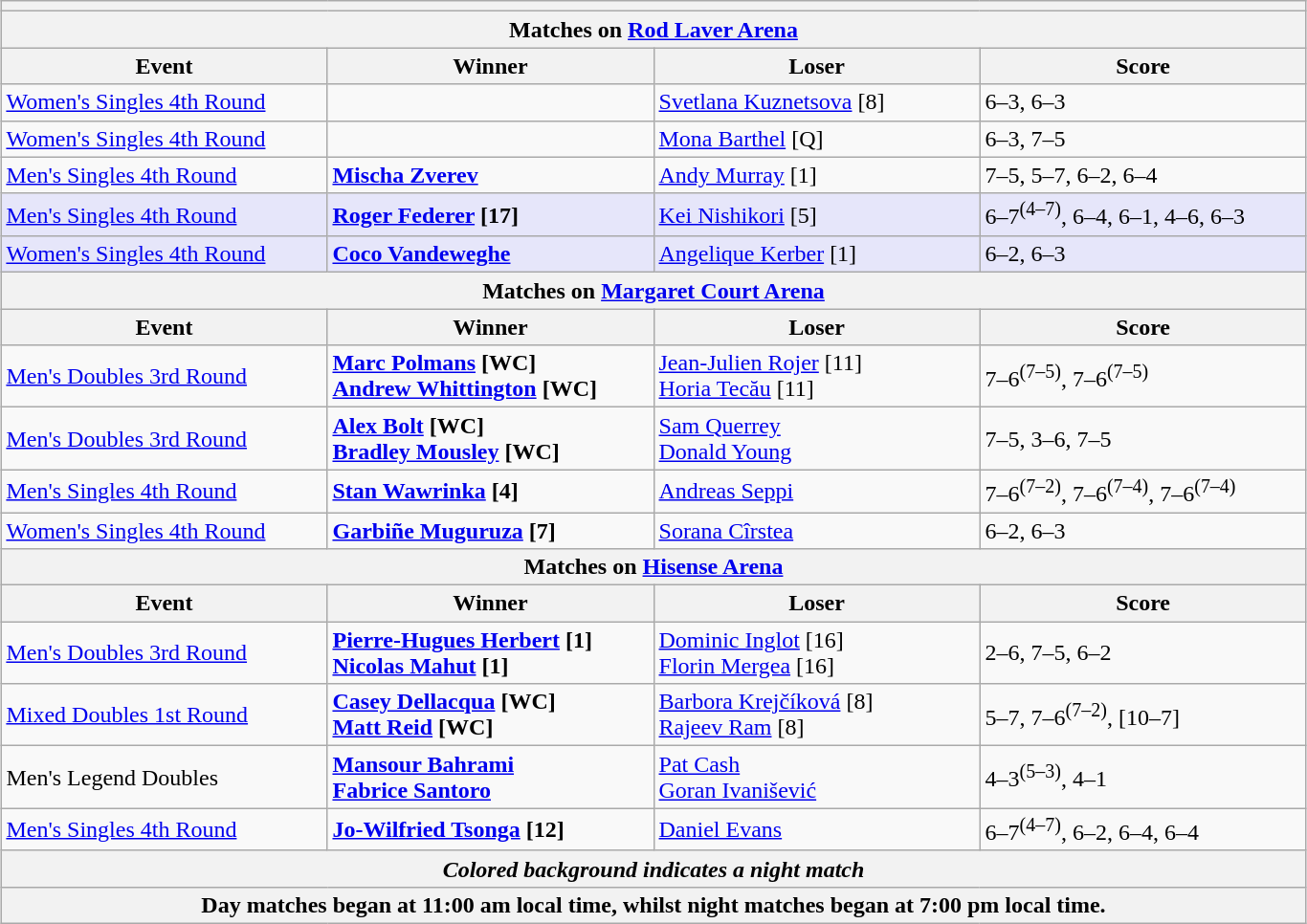<table class="wikitable collapsible uncollapsed" style="margin:1em auto;">
<tr>
<th colspan=4></th>
</tr>
<tr>
<th colspan=4><strong>Matches on <a href='#'>Rod Laver Arena</a></strong></th>
</tr>
<tr>
<th style="width:220px;">Event</th>
<th style="width:220px;">Winner</th>
<th style="width:220px;">Loser</th>
<th style="width:220px;">Score</th>
</tr>
<tr>
<td><a href='#'>Women's Singles 4th Round</a></td>
<td></td>
<td> <a href='#'>Svetlana Kuznetsova</a> [8]</td>
<td>6–3, 6–3</td>
</tr>
<tr>
<td><a href='#'>Women's Singles 4th Round</a></td>
<td></td>
<td> <a href='#'>Mona Barthel</a> [Q]</td>
<td>6–3, 7–5</td>
</tr>
<tr>
<td><a href='#'>Men's Singles 4th Round</a></td>
<td><strong> <a href='#'>Mischa Zverev</a></strong></td>
<td> <a href='#'>Andy Murray</a> [1]</td>
<td>7–5, 5–7, 6–2, 6–4</td>
</tr>
<tr bgcolor="lavender">
<td><a href='#'>Men's Singles 4th Round</a></td>
<td><strong> <a href='#'>Roger Federer</a> [17]</strong></td>
<td> <a href='#'>Kei Nishikori</a> [5]</td>
<td>6–7<sup>(4–7)</sup>, 6–4, 6–1, 4–6, 6–3</td>
</tr>
<tr bgcolor="lavender">
<td><a href='#'>Women's Singles 4th Round</a></td>
<td><strong> <a href='#'>Coco Vandeweghe</a></strong></td>
<td> <a href='#'>Angelique Kerber</a> [1]</td>
<td>6–2, 6–3</td>
</tr>
<tr>
<th colspan=4><strong>Matches on <a href='#'>Margaret Court Arena</a></strong></th>
</tr>
<tr>
<th style="width:220px;">Event</th>
<th style="width:220px;">Winner</th>
<th style="width:220px;">Loser</th>
<th style="width:220px;">Score</th>
</tr>
<tr>
<td><a href='#'>Men's Doubles 3rd Round</a></td>
<td><strong> <a href='#'>Marc Polmans</a> [WC]<br> <a href='#'>Andrew Whittington</a> [WC]</strong></td>
<td> <a href='#'>Jean-Julien Rojer</a> [11]<br> <a href='#'>Horia Tecău</a> [11]</td>
<td>7–6<sup>(7–5)</sup>, 7–6<sup>(7–5)</sup></td>
</tr>
<tr>
<td><a href='#'>Men's Doubles 3rd Round</a></td>
<td><strong> <a href='#'>Alex Bolt</a> [WC]<br> <a href='#'>Bradley Mousley</a> [WC]</strong></td>
<td> <a href='#'>Sam Querrey</a><br> <a href='#'>Donald Young</a></td>
<td>7–5, 3–6, 7–5</td>
</tr>
<tr>
<td><a href='#'>Men's Singles 4th Round</a></td>
<td><strong> <a href='#'>Stan Wawrinka</a> [4]</strong></td>
<td> <a href='#'>Andreas Seppi</a></td>
<td>7–6<sup>(7–2)</sup>, 7–6<sup>(7–4)</sup>, 7–6<sup>(7–4)</sup></td>
</tr>
<tr>
<td><a href='#'>Women's Singles 4th Round</a></td>
<td><strong> <a href='#'>Garbiñe Muguruza</a> [7]</strong></td>
<td> <a href='#'>Sorana Cîrstea</a></td>
<td>6–2, 6–3</td>
</tr>
<tr>
<th colspan=4><strong>Matches on <a href='#'>Hisense Arena</a></strong></th>
</tr>
<tr>
<th style="width:220px;">Event</th>
<th style="width:220px;">Winner</th>
<th style="width:220px;">Loser</th>
<th style="width:220px;">Score</th>
</tr>
<tr>
<td><a href='#'>Men's Doubles 3rd Round</a></td>
<td><strong> <a href='#'>Pierre-Hugues Herbert</a> [1]<br> <a href='#'>Nicolas Mahut</a> [1]</strong></td>
<td> <a href='#'>Dominic Inglot</a> [16]<br> <a href='#'>Florin Mergea</a> [16]</td>
<td>2–6, 7–5, 6–2</td>
</tr>
<tr>
<td><a href='#'>Mixed Doubles 1st Round</a></td>
<td><strong> <a href='#'>Casey Dellacqua</a> [WC]<br> <a href='#'>Matt Reid</a> [WC]</strong></td>
<td> <a href='#'>Barbora Krejčíková</a> [8]<br> <a href='#'>Rajeev Ram</a> [8]</td>
<td>5–7, 7–6<sup>(7–2)</sup>, [10–7]</td>
</tr>
<tr>
<td>Men's Legend Doubles</td>
<td><strong> <a href='#'>Mansour Bahrami</a><br> <a href='#'>Fabrice Santoro</a></strong></td>
<td> <a href='#'>Pat Cash</a><br> <a href='#'>Goran Ivanišević</a></td>
<td>4–3<sup>(5–3)</sup>, 4–1</td>
</tr>
<tr>
<td><a href='#'>Men's Singles 4th Round</a></td>
<td><strong> <a href='#'>Jo-Wilfried Tsonga</a> [12]</strong></td>
<td> <a href='#'>Daniel Evans</a></td>
<td>6–7<sup>(4–7)</sup>, 6–2, 6–4, 6–4</td>
</tr>
<tr>
<th colspan=4><em>Colored background indicates a night match</em></th>
</tr>
<tr>
<th colspan=4>Day matches began at 11:00 am local time, whilst night matches began at 7:00 pm local time.</th>
</tr>
</table>
